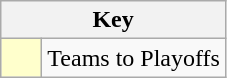<table class="wikitable" style="text-align: center;">
<tr>
<th colspan=2>Key</th>
</tr>
<tr>
<td style="background:#ffffcc; width:20px;"></td>
<td align=left>Teams to Playoffs</td>
</tr>
</table>
